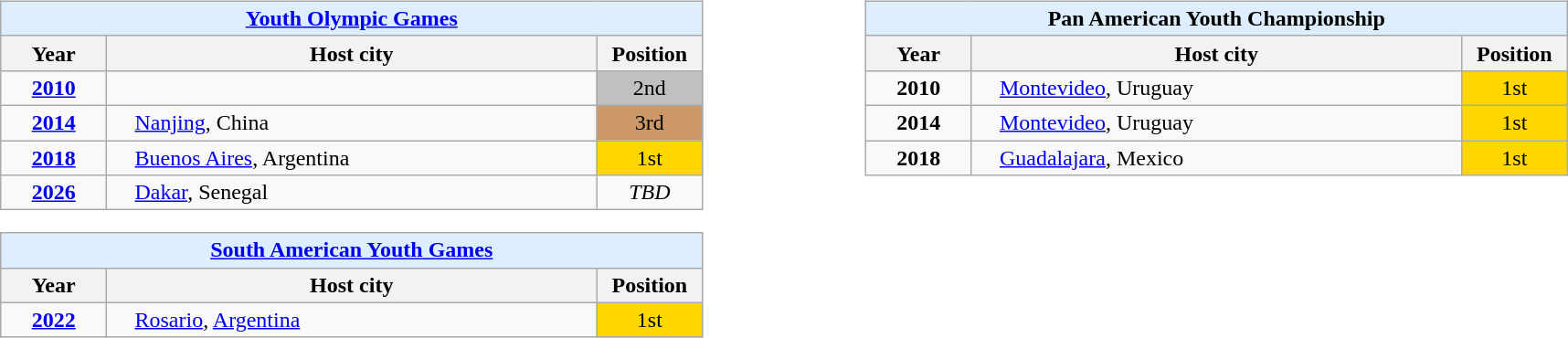<table width="100%">
<tr>
<td width="50%" valign="top" align="center"><br><table class="wikitable" style="text-align: center;">
<tr>
<th colspan=3 style="background-color: #ddeeff;"><a href='#'>Youth Olympic Games</a></th>
</tr>
<tr>
<th style="width: 70px;">Year</th>
<th style="width: 350px;">Host city</th>
<th style="width: 70px;">Position</th>
</tr>
<tr>
<td><strong><a href='#'>2010</a></strong></td>
<td style="text-align: left; padding-left: 20px;"></td>
<td style="background-color: silver">2nd</td>
</tr>
<tr>
<td><strong><a href='#'>2014</a></strong></td>
<td style="text-align: left; padding-left: 20px;"> <a href='#'>Nanjing</a>, China</td>
<td style="background-color:#cc9966">3rd</td>
</tr>
<tr>
<td><strong><a href='#'>2018</a></strong></td>
<td style="text-align: left; padding-left: 20px;"> <a href='#'>Buenos Aires</a>, Argentina</td>
<td style="background-color:gold">1st</td>
</tr>
<tr>
<td><strong><a href='#'>2026</a></strong></td>
<td style="text-align: left; padding-left: 20px;"> <a href='#'>Dakar</a>, Senegal</td>
<td><em>TBD</em></td>
</tr>
</table>
<table class="wikitable" style="text-align: center;">
<tr>
<th colspan=3 style="background-color: #ddeeff;"><a href='#'>South American Youth Games</a></th>
</tr>
<tr>
<th style="width: 70px;">Year</th>
<th style="width: 350px;">Host city</th>
<th style="width: 70px;">Position</th>
</tr>
<tr>
<td><strong><a href='#'>2022</a></strong></td>
<td style="text-align: left; padding-left: 20px;"> <a href='#'>Rosario</a>, <a href='#'>Argentina</a></td>
<td style="background-color: gold">1st</td>
</tr>
</table>
</td>
<td width="50%" valign="top" align="center"><br><table class="wikitable" style="text-align: center;">
<tr>
<th colspan=3 style="background-color: #ddeeff;">Pan American Youth Championship</th>
</tr>
<tr>
<th style="width: 70px;">Year</th>
<th style="width: 350px;">Host city</th>
<th style="width: 70px;">Position</th>
</tr>
<tr>
<td><strong>2010</strong></td>
<td style="text-align: left; padding-left: 20px;"> <a href='#'>Montevideo</a>, Uruguay</td>
<td style="background-color: gold">1st</td>
</tr>
<tr>
<td><strong>2014</strong></td>
<td style="text-align: left; padding-left: 20px;"> <a href='#'>Montevideo</a>, Uruguay</td>
<td style="background-color: gold">1st</td>
</tr>
<tr>
<td><strong>2018</strong></td>
<td style="text-align: left; padding-left: 20px;"> <a href='#'>Guadalajara</a>, Mexico</td>
<td style="background-color: gold">1st</td>
</tr>
</table>
</td>
</tr>
</table>
